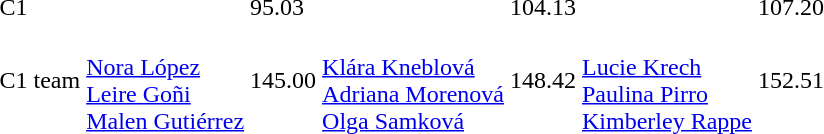<table>
<tr>
<td>C1</td>
<td></td>
<td>95.03</td>
<td></td>
<td>104.13</td>
<td></td>
<td>107.20</td>
</tr>
<tr>
<td>C1 team</td>
<td><br><a href='#'>Nora López</a><br><a href='#'>Leire Goñi</a><br><a href='#'>Malen Gutiérrez</a></td>
<td>145.00</td>
<td><br><a href='#'>Klára Kneblová</a><br><a href='#'>Adriana Morenová</a><br><a href='#'>Olga Samková</a></td>
<td>148.42</td>
<td><br><a href='#'>Lucie Krech</a><br><a href='#'>Paulina Pirro</a><br><a href='#'>Kimberley Rappe</a></td>
<td>152.51</td>
</tr>
</table>
